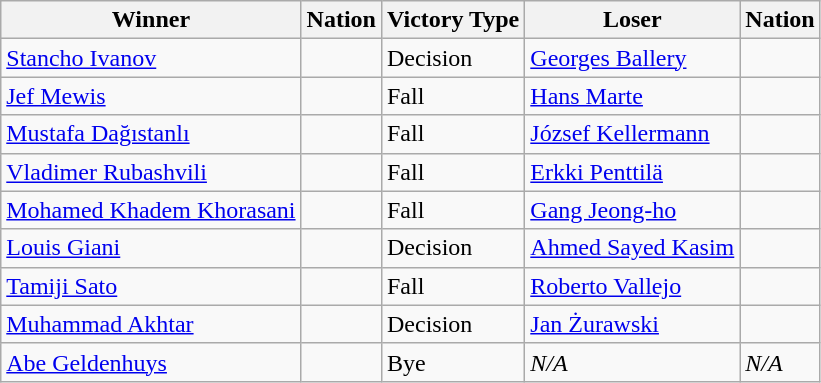<table class="wikitable sortable" style="text-align:left;">
<tr>
<th>Winner</th>
<th>Nation</th>
<th>Victory Type</th>
<th>Loser</th>
<th>Nation</th>
</tr>
<tr>
<td><a href='#'>Stancho Ivanov</a></td>
<td></td>
<td>Decision</td>
<td><a href='#'>Georges Ballery</a></td>
<td></td>
</tr>
<tr>
<td><a href='#'>Jef Mewis</a></td>
<td></td>
<td>Fall</td>
<td><a href='#'>Hans Marte</a></td>
<td></td>
</tr>
<tr>
<td><a href='#'>Mustafa Dağıstanlı</a></td>
<td></td>
<td>Fall</td>
<td><a href='#'>József Kellermann</a></td>
<td></td>
</tr>
<tr>
<td><a href='#'>Vladimer Rubashvili</a></td>
<td></td>
<td>Fall</td>
<td><a href='#'>Erkki Penttilä</a></td>
<td></td>
</tr>
<tr>
<td><a href='#'>Mohamed Khadem Khorasani</a></td>
<td></td>
<td>Fall</td>
<td><a href='#'>Gang Jeong-ho</a></td>
<td></td>
</tr>
<tr>
<td><a href='#'>Louis Giani</a></td>
<td></td>
<td>Decision</td>
<td><a href='#'>Ahmed Sayed Kasim</a></td>
<td></td>
</tr>
<tr>
<td><a href='#'>Tamiji Sato</a></td>
<td></td>
<td>Fall</td>
<td><a href='#'>Roberto Vallejo</a></td>
<td></td>
</tr>
<tr>
<td><a href='#'>Muhammad Akhtar</a></td>
<td></td>
<td>Decision</td>
<td><a href='#'>Jan Żurawski</a></td>
<td></td>
</tr>
<tr>
<td><a href='#'>Abe Geldenhuys</a></td>
<td></td>
<td>Bye</td>
<td><em>N/A</em></td>
<td><em>N/A</em></td>
</tr>
</table>
